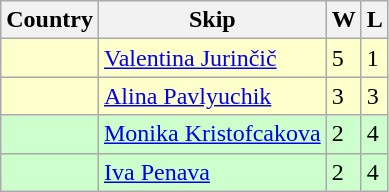<table class=wikitable>
<tr>
<th>Country</th>
<th>Skip</th>
<th>W</th>
<th>L</th>
</tr>
<tr bgcolor=#ffffcc>
<td></td>
<td><a href='#'>Valentina Jurinčič</a></td>
<td>5</td>
<td>1</td>
</tr>
<tr bgcolor=#ffffcc>
<td></td>
<td><a href='#'>Alina Pavlyuchik</a></td>
<td>3</td>
<td>3</td>
</tr>
<tr bgcolor=#ccffcc>
<td></td>
<td><a href='#'>Monika Kristofcakova</a></td>
<td>2</td>
<td>4</td>
</tr>
<tr bgcolor=#ccffcc>
<td></td>
<td><a href='#'>Iva Penava</a></td>
<td>2</td>
<td>4</td>
</tr>
</table>
